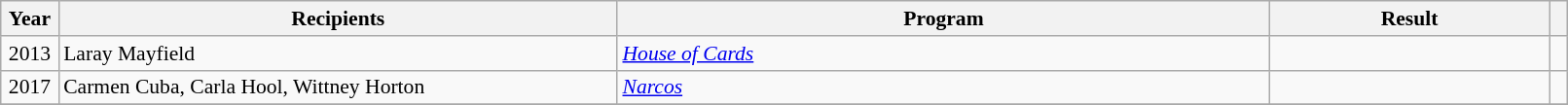<table class="wikitable plainrowheaders" style="font-size: 90%" width=85%>
<tr>
<th scope="col" style="width:2%;">Year</th>
<th scope="col" style="width:30%;">Recipients</th>
<th scope="col" style="width:35%;">Program</th>
<th scope="col" style="width:15%;">Result</th>
<th scope="col" class="unsortable" style="width:1%;"></th>
</tr>
<tr>
<td style="text-align:center;">2013</td>
<td>Laray Mayfield</td>
<td><em><a href='#'>House of Cards</a></em></td>
<td></td>
<td style="text-align:center;"></td>
</tr>
<tr>
<td style="text-align:center;">2017</td>
<td>Carmen Cuba, Carla Hool, Wittney Horton</td>
<td><em><a href='#'>Narcos</a></em></td>
<td></td>
<td style="text-align:center;"></td>
</tr>
<tr>
</tr>
</table>
